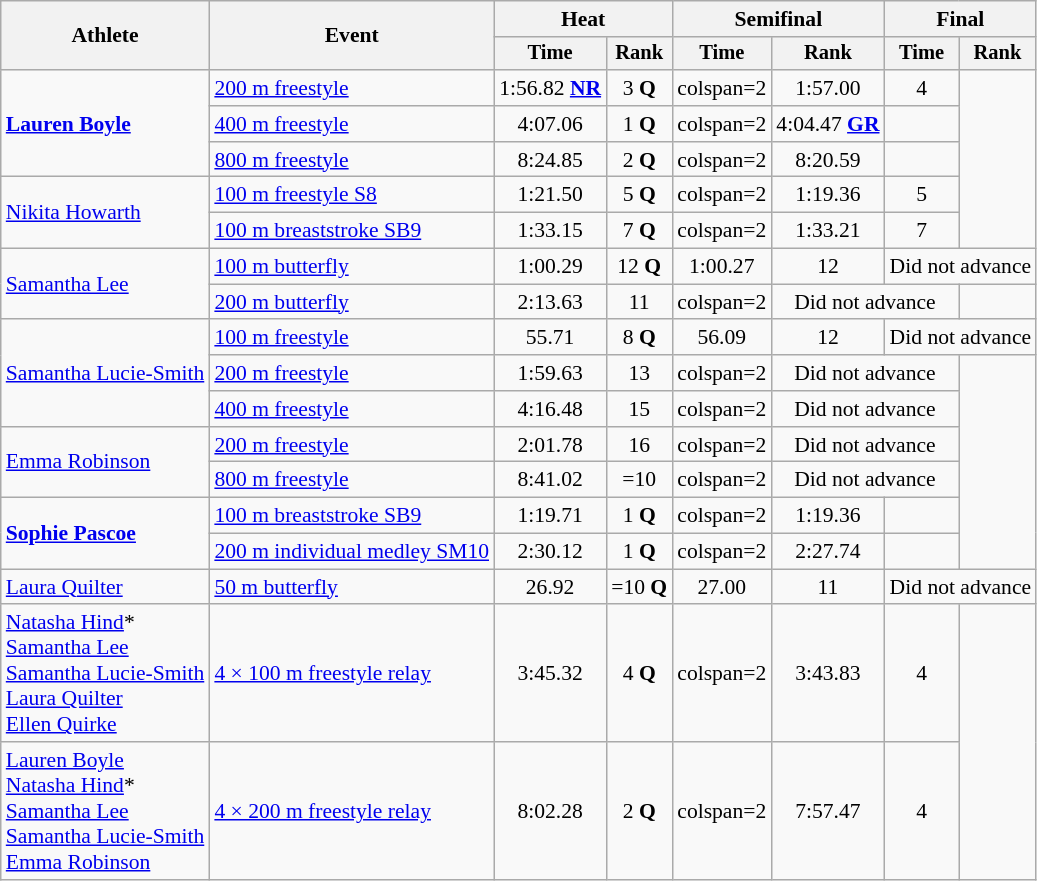<table class=wikitable style=font-size:90%>
<tr>
<th rowspan=2>Athlete</th>
<th rowspan=2>Event</th>
<th colspan=2>Heat</th>
<th colspan=2>Semifinal</th>
<th colspan=2>Final</th>
</tr>
<tr style=font-size:95%>
<th>Time</th>
<th>Rank</th>
<th>Time</th>
<th>Rank</th>
<th>Time</th>
<th>Rank</th>
</tr>
<tr align=center>
<td rowspan=3 align=left><strong><a href='#'>Lauren Boyle</a></strong></td>
<td align=left><a href='#'>200 m freestyle</a></td>
<td>1:56.82 <strong><a href='#'>NR</a></strong></td>
<td>3 <strong>Q</strong></td>
<td>colspan=2 </td>
<td>1:57.00</td>
<td>4</td>
</tr>
<tr align=center>
<td align=left><a href='#'>400 m freestyle</a></td>
<td>4:07.06</td>
<td>1 <strong>Q</strong></td>
<td>colspan=2 </td>
<td>4:04.47 <strong><a href='#'>GR</a></strong></td>
<td></td>
</tr>
<tr align=center>
<td align=left><a href='#'>800 m freestyle</a></td>
<td>8:24.85</td>
<td>2 <strong>Q</strong></td>
<td>colspan=2 </td>
<td>8:20.59</td>
<td></td>
</tr>
<tr align=center>
<td rowspan=2 align=left><a href='#'>Nikita Howarth</a></td>
<td align=left><a href='#'>100 m freestyle S8</a></td>
<td>1:21.50</td>
<td>5 <strong>Q</strong></td>
<td>colspan=2 </td>
<td>1:19.36</td>
<td>5</td>
</tr>
<tr align=center>
<td align=left><a href='#'>100 m breaststroke SB9</a></td>
<td>1:33.15</td>
<td>7 <strong>Q</strong></td>
<td>colspan=2 </td>
<td>1:33.21</td>
<td>7</td>
</tr>
<tr align=center>
<td rowspan=2 align=left><a href='#'>Samantha Lee</a></td>
<td align=left><a href='#'>100 m butterfly</a></td>
<td>1:00.29</td>
<td>12 <strong>Q</strong></td>
<td>1:00.27</td>
<td>12</td>
<td colspan=2>Did not advance</td>
</tr>
<tr align=center>
<td align=left><a href='#'>200 m butterfly</a></td>
<td>2:13.63</td>
<td>11</td>
<td>colspan=2 </td>
<td colspan=2>Did not advance</td>
</tr>
<tr align=center>
<td rowspan=3 align=left><a href='#'>Samantha Lucie-Smith</a></td>
<td align=left><a href='#'>100 m freestyle</a></td>
<td>55.71</td>
<td>8 <strong>Q</strong></td>
<td>56.09</td>
<td>12</td>
<td colspan=2>Did not advance</td>
</tr>
<tr align=center>
<td align=left><a href='#'>200 m freestyle</a></td>
<td>1:59.63</td>
<td>13</td>
<td>colspan=2 </td>
<td colspan=2>Did not advance</td>
</tr>
<tr align=center>
<td align=left><a href='#'>400 m freestyle</a></td>
<td>4:16.48</td>
<td>15</td>
<td>colspan=2 </td>
<td colspan=2>Did not advance</td>
</tr>
<tr align=center>
<td align=left rowspan=2><a href='#'>Emma Robinson</a></td>
<td align=left><a href='#'>200 m freestyle</a></td>
<td>2:01.78</td>
<td>16</td>
<td>colspan=2 </td>
<td colspan=2>Did not advance</td>
</tr>
<tr align=center>
<td align=left><a href='#'>800 m freestyle</a></td>
<td>8:41.02</td>
<td>=10</td>
<td>colspan=2 </td>
<td colspan=2>Did not advance</td>
</tr>
<tr align=center>
<td rowspan=2 align=left><strong><a href='#'>Sophie Pascoe</a></strong></td>
<td align=left><a href='#'>100 m breaststroke SB9</a></td>
<td>1:19.71</td>
<td>1 <strong>Q</strong></td>
<td>colspan=2 </td>
<td>1:19.36</td>
<td></td>
</tr>
<tr align=center>
<td align=left><a href='#'>200 m individual medley SM10</a></td>
<td>2:30.12</td>
<td>1 <strong>Q</strong></td>
<td>colspan=2 </td>
<td>2:27.74</td>
<td></td>
</tr>
<tr align=center>
<td align=left><a href='#'>Laura Quilter</a></td>
<td align=left><a href='#'>50 m butterfly</a></td>
<td>26.92</td>
<td>=10 <strong>Q</strong></td>
<td>27.00</td>
<td>11</td>
<td colspan=2>Did not advance</td>
</tr>
<tr align=center>
<td align=left><a href='#'>Natasha Hind</a>*<br><a href='#'>Samantha Lee</a><br><a href='#'>Samantha Lucie-Smith</a><br><a href='#'>Laura Quilter</a><br><a href='#'>Ellen Quirke</a></td>
<td align=left><a href='#'>4 × 100 m freestyle relay</a></td>
<td>3:45.32</td>
<td>4 <strong>Q</strong></td>
<td>colspan=2 </td>
<td>3:43.83</td>
<td>4</td>
</tr>
<tr align=center>
<td align=left><a href='#'>Lauren Boyle</a><br><a href='#'>Natasha Hind</a>*<br><a href='#'>Samantha Lee</a><br><a href='#'>Samantha Lucie-Smith</a><br><a href='#'>Emma Robinson</a></td>
<td align=left><a href='#'>4 × 200 m freestyle relay</a></td>
<td>8:02.28</td>
<td>2 <strong>Q</strong></td>
<td>colspan=2 </td>
<td>7:57.47</td>
<td>4</td>
</tr>
</table>
